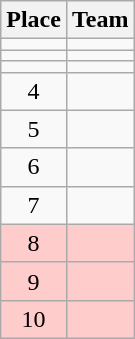<table class="wikitable">
<tr>
<th>Place</th>
<th>Team</th>
</tr>
<tr>
<td align=center></td>
<td></td>
</tr>
<tr>
<td align=center></td>
<td></td>
</tr>
<tr>
<td align=center></td>
<td></td>
</tr>
<tr>
<td align=center>4</td>
<td></td>
</tr>
<tr>
<td align=center>5</td>
<td></td>
</tr>
<tr>
<td align=center>6</td>
<td></td>
</tr>
<tr>
<td align=center>7</td>
<td></td>
</tr>
<tr bgcolor=#ffcccc>
<td align=center>8</td>
<td></td>
</tr>
<tr bgcolor=#ffcccc>
<td align=center>9</td>
<td></td>
</tr>
<tr bgcolor=#ffcccc>
<td align=center>10</td>
<td></td>
</tr>
</table>
